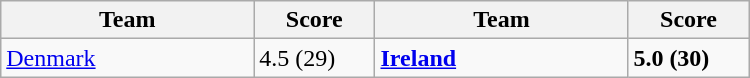<table class="wikitable" width=500>
<tr>
<th width=25%>Team</th>
<th width=12%>Score</th>
<th width=25%>Team</th>
<th width=12%>Score</th>
</tr>
<tr style="vertical-align: top;">
<td> <a href='#'>Denmark</a></td>
<td>4.5 (29)</td>
<td> <strong><a href='#'>Ireland</a></strong></td>
<td><strong>5.0 (30)</strong></td>
</tr>
</table>
